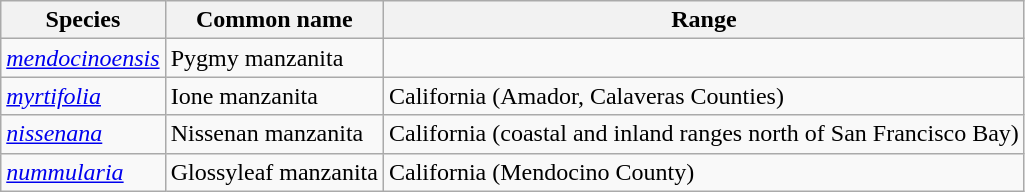<table class="wikitable">
<tr>
<th>Species</th>
<th>Common name</th>
<th>Range</th>
</tr>
<tr>
<td><em><a href='#'>mendocinoensis</a></em></td>
<td>Pygmy manzanita</td>
<td></td>
</tr>
<tr>
<td><em><a href='#'>myrtifolia</a></em></td>
<td>Ione manzanita</td>
<td>California (Amador, Calaveras Counties)</td>
</tr>
<tr>
<td><em><a href='#'>nissenana</a></em></td>
<td>Nissenan manzanita</td>
<td>California (coastal and inland ranges north of San Francisco Bay)</td>
</tr>
<tr>
<td><em><a href='#'>nummularia</a></em></td>
<td>Glossyleaf manzanita</td>
<td>California (Mendocino County)</td>
</tr>
</table>
